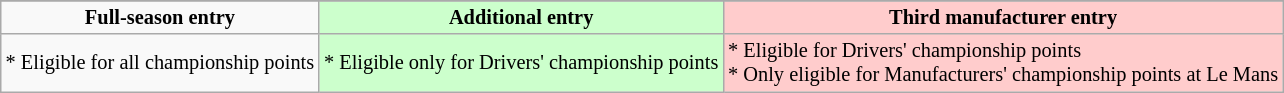<table class="wikitable" style="font-size: 85%;">
<tr>
</tr>
<tr>
<td align="center"><strong>Full-season entry</strong></td>
<td align="center" style="background-color: #ccffcc"><strong>Additional entry</strong></td>
<td align="center" style="background-color: #ffcccc"><strong>Third manufacturer entry</strong></td>
</tr>
<tr>
<td>* Eligible for all championship points</td>
<td style="background-color: #ccffcc">* Eligible only for Drivers' championship points</td>
<td style="background-color: #ffcccc">* Eligible for Drivers' championship points<br>* Only eligible for Manufacturers' championship points at Le Mans</td>
</tr>
</table>
